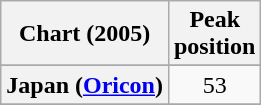<table class="wikitable sortable plainrowheaders" style="text-align:center">
<tr>
<th scope="col">Chart (2005)</th>
<th scope="col">Peak<br>position</th>
</tr>
<tr>
</tr>
<tr>
</tr>
<tr>
<th scope="row">Japan (<a href='#'>Oricon</a>)</th>
<td align="center">53</td>
</tr>
<tr>
</tr>
</table>
